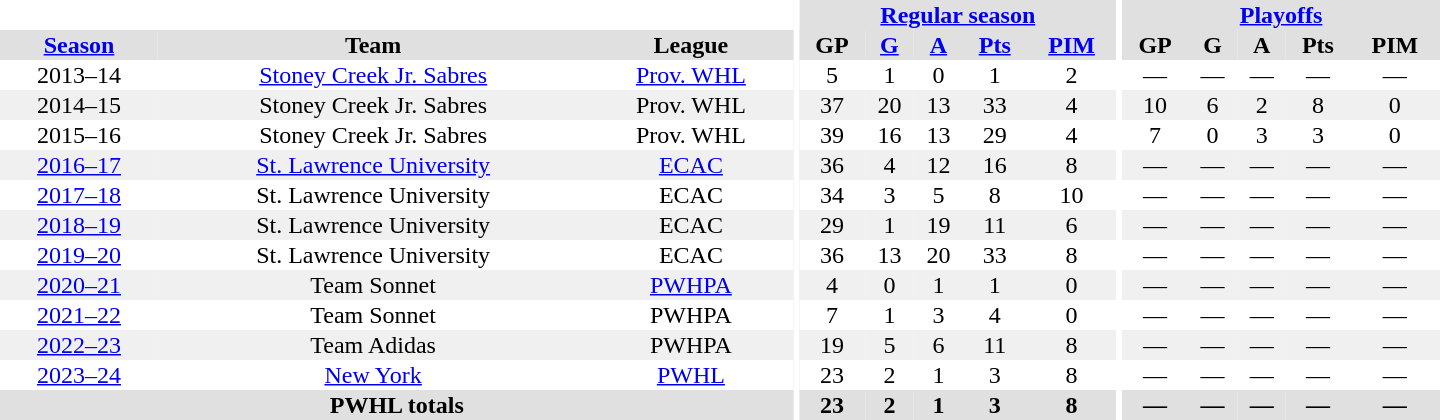<table border="0" cellpadding="1" cellspacing="0" style="text-align:center; width:60em">
<tr bgcolor="#e0e0e0">
<th colspan="3" bgcolor="#ffffff"></th>
<th rowspan="97" bgcolor="#ffffff"></th>
<th colspan="5"><a href='#'>Regular season</a></th>
<th rowspan="97" bgcolor="#ffffff"></th>
<th colspan="5"><a href='#'>Playoffs</a></th>
</tr>
<tr bgcolor="#e0e0e0">
<th><a href='#'>Season</a></th>
<th>Team</th>
<th>League</th>
<th>GP</th>
<th><a href='#'>G</a></th>
<th><a href='#'>A</a></th>
<th><a href='#'>Pts</a></th>
<th><a href='#'>PIM</a></th>
<th>GP</th>
<th>G</th>
<th>A</th>
<th>Pts</th>
<th>PIM</th>
</tr>
<tr>
<td>2013–14</td>
<td><a href='#'>Stoney Creek Jr. Sabres</a></td>
<td><a href='#'>Prov. WHL</a></td>
<td>5</td>
<td>1</td>
<td>0</td>
<td>1</td>
<td>2</td>
<td>—</td>
<td>—</td>
<td>—</td>
<td>—</td>
<td>—</td>
</tr>
<tr bgcolor="f0f0f0">
<td>2014–15</td>
<td>Stoney Creek Jr. Sabres</td>
<td>Prov. WHL</td>
<td>37</td>
<td>20</td>
<td>13</td>
<td>33</td>
<td>4</td>
<td>10</td>
<td>6</td>
<td>2</td>
<td>8</td>
<td>0</td>
</tr>
<tr>
<td>2015–16</td>
<td>Stoney Creek Jr. Sabres</td>
<td>Prov. WHL</td>
<td>39</td>
<td>16</td>
<td>13</td>
<td>29</td>
<td>4</td>
<td>7</td>
<td>0</td>
<td>3</td>
<td>3</td>
<td>0</td>
</tr>
<tr bgcolor="#f0f0f0">
<td><a href='#'>2016–17</a></td>
<td><a href='#'>St. Lawrence University</a></td>
<td><a href='#'>ECAC</a></td>
<td>36</td>
<td>4</td>
<td>12</td>
<td>16</td>
<td>8</td>
<td>—</td>
<td>—</td>
<td>—</td>
<td>—</td>
<td>—</td>
</tr>
<tr>
<td><a href='#'>2017–18</a></td>
<td>St. Lawrence University</td>
<td>ECAC</td>
<td>34</td>
<td>3</td>
<td>5</td>
<td>8</td>
<td>10</td>
<td>—</td>
<td>—</td>
<td>—</td>
<td>—</td>
<td>—</td>
</tr>
<tr bgcolor="#f0f0f0">
<td><a href='#'>2018–19</a></td>
<td>St. Lawrence University</td>
<td>ECAC</td>
<td>29</td>
<td>1</td>
<td>19</td>
<td>11</td>
<td>6</td>
<td>—</td>
<td>—</td>
<td>—</td>
<td>—</td>
<td>—</td>
</tr>
<tr>
<td><a href='#'>2019–20</a></td>
<td>St. Lawrence University</td>
<td>ECAC</td>
<td>36</td>
<td>13</td>
<td>20</td>
<td>33</td>
<td>8</td>
<td>—</td>
<td>—</td>
<td>—</td>
<td>—</td>
<td>—</td>
</tr>
<tr bgcolor="#f0f0f0">
<td><a href='#'>2020–21</a></td>
<td>Team Sonnet</td>
<td><a href='#'>PWHPA</a></td>
<td>4</td>
<td>0</td>
<td>1</td>
<td>1</td>
<td>0</td>
<td>—</td>
<td>—</td>
<td>—</td>
<td>—</td>
<td>—</td>
</tr>
<tr>
<td><a href='#'>2021–22</a></td>
<td>Team Sonnet</td>
<td>PWHPA</td>
<td>7</td>
<td>1</td>
<td>3</td>
<td>4</td>
<td>0</td>
<td>—</td>
<td>—</td>
<td>—</td>
<td>—</td>
<td>—</td>
</tr>
<tr bgcolor="#f0f0f0">
<td><a href='#'>2022–23</a></td>
<td>Team Adidas</td>
<td>PWHPA</td>
<td>19</td>
<td>5</td>
<td>6</td>
<td>11</td>
<td>8</td>
<td>—</td>
<td>—</td>
<td>—</td>
<td>—</td>
<td>—</td>
</tr>
<tr>
<td><a href='#'>2023–24</a></td>
<td><a href='#'>New York</a></td>
<td><a href='#'>PWHL</a></td>
<td>23</td>
<td>2</td>
<td>1</td>
<td>3</td>
<td>8</td>
<td>—</td>
<td>—</td>
<td>—</td>
<td>—</td>
<td>—</td>
</tr>
<tr style="background:#e0e0e0;">
<th colspan="3">PWHL totals</th>
<th>23</th>
<th>2</th>
<th>1</th>
<th>3</th>
<th>8</th>
<th>—</th>
<th>—</th>
<th>—</th>
<th>—</th>
<th>—</th>
</tr>
</table>
